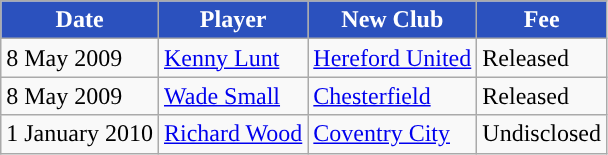<table class="wikitable">
<tr>
<th style="background:#2B51BE; color:#FFFFFF; ">Date</th>
<th style="background:#2B51BE; color:#FFFFFF; ">Player</th>
<th style="background:#2B51BE; color:#FFFFFF; ">New Club</th>
<th style="background:#2B51BE; color:#FFFFFF; ">Fee</th>
</tr>
<tr>
<td>8 May 2009</td>
<td><a href='#'>Kenny Lunt</a></td>
<td><a href='#'>Hereford United</a></td>
<td>Released</td>
</tr>
<tr>
<td>8 May 2009</td>
<td><a href='#'>Wade Small</a></td>
<td><a href='#'>Chesterfield</a></td>
<td>Released</td>
</tr>
<tr>
<td>1 January 2010</td>
<td><a href='#'>Richard Wood</a></td>
<td><a href='#'>Coventry City</a></td>
<td>Undisclosed</td>
</tr>
</table>
